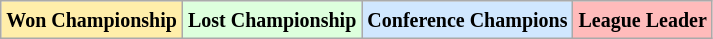<table class="wikitable">
<tr>
<td style="background:#fea;"><small><strong>Won Championship</strong></small></td>
<td style="background:#dfd;"><small><strong>Lost Championship</strong></small></td>
<td style="background:#d0e7ff;"><small><strong>Conference Champions</strong></small></td>
<td style="background:#fbb;"><small><strong>League Leader</strong></small></td>
</tr>
</table>
